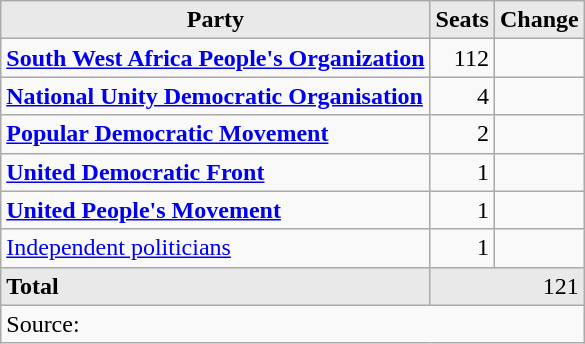<table class="wikitable">
<tr>
<th style="background-color:#E9E9E9">Party</th>
<th style="background-color:#E9E9E9">Seats</th>
<th style="background-color:#E9E9E9">Change</th>
</tr>
<tr>
<td><strong><a href='#'>South West Africa People's Organization</a></strong></td>
<td align="right">112</td>
<td></td>
</tr>
<tr>
<td><strong><a href='#'>National Unity Democratic Organisation</a></strong></td>
<td align="right">4</td>
<td></td>
</tr>
<tr>
<td><strong><a href='#'>Popular Democratic Movement</a></strong></td>
<td align="right">2</td>
<td></td>
</tr>
<tr>
<td><strong><a href='#'>United Democratic Front</a></strong></td>
<td align="right">1</td>
<td></td>
</tr>
<tr>
<td><strong><a href='#'>United People's Movement</a></strong></td>
<td align="right">1</td>
<td></td>
</tr>
<tr>
<td><a href='#'>Independent politicians</a></td>
<td align="right">1</td>
<td></td>
</tr>
<tr>
<td style="background-color:#E9E9E9"><strong>Total</strong></td>
<td align="right" style="background-color:#E9E9E9" colspan="2">121</td>
</tr>
<tr>
<td align=left colspan=3>Source:</td>
</tr>
</table>
